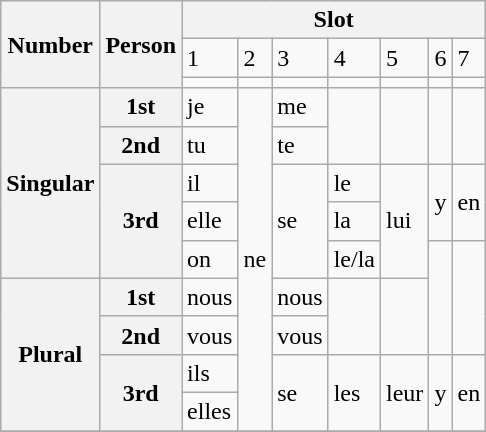<table class="wikitable">
<tr>
<th rowspan="3">Number</th>
<th rowspan="3">Person</th>
<th colspan="7">Slot</th>
</tr>
<tr>
<td>1</td>
<td>2</td>
<td>3</td>
<td>4</td>
<td>5</td>
<td>6</td>
<td>7</td>
</tr>
<tr>
<td></td>
<td></td>
<td></td>
<td></td>
<td></td>
<td></td>
<td></td>
</tr>
<tr>
<th rowspan="5">Singular</th>
<th>1st</th>
<td>je</td>
<td rowspan="9">ne</td>
<td>me</td>
<td rowspan="2"> </td>
<td rowspan="2"> </td>
<td rowspan="2"> </td>
<td rowspan="2"> </td>
</tr>
<tr>
<th>2nd</th>
<td>tu</td>
<td>te</td>
</tr>
<tr>
<th rowspan="3">3rd</th>
<td>il</td>
<td rowspan="3">se</td>
<td>le</td>
<td rowspan="3">lui</td>
<td rowspan="2">y</td>
<td rowspan="2">en</td>
</tr>
<tr>
<td>elle</td>
<td>la</td>
</tr>
<tr>
<td>on</td>
<td>le/la</td>
<td rowspan="3"> </td>
<td rowspan="3"> </td>
</tr>
<tr>
<th rowspan="4">Plural</th>
<th>1st</th>
<td>nous</td>
<td>nous</td>
<td rowspan="2"> </td>
</tr>
<tr>
<th>2nd</th>
<td>vous</td>
<td>vous</td>
</tr>
<tr>
<th rowspan="2">3rd</th>
<td>ils</td>
<td rowspan="2">se</td>
<td rowspan="2">les</td>
<td rowspan="2">leur</td>
<td rowspan="2">y</td>
<td rowspan="2">en</td>
</tr>
<tr>
<td>elles</td>
</tr>
<tr>
</tr>
</table>
